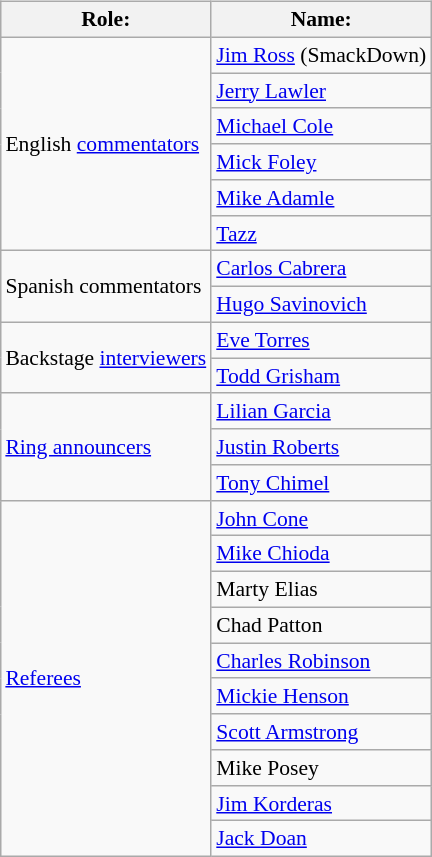<table class=wikitable style="font-size:90%; margin: 0.5em 0 0.5em 1em; float: right; clear: right;">
<tr>
<th>Role:</th>
<th>Name:</th>
</tr>
<tr>
<td rowspan=6>English <a href='#'>commentators</a></td>
<td><a href='#'>Jim Ross</a> (SmackDown)</td>
</tr>
<tr>
<td><a href='#'>Jerry Lawler</a> </td>
</tr>
<tr>
<td><a href='#'>Michael Cole</a> </td>
</tr>
<tr>
<td><a href='#'>Mick Foley</a> </td>
</tr>
<tr>
<td><a href='#'>Mike Adamle</a> </td>
</tr>
<tr>
<td><a href='#'>Tazz</a> </td>
</tr>
<tr>
<td rowspan=2>Spanish commentators</td>
<td><a href='#'>Carlos Cabrera</a></td>
</tr>
<tr>
<td><a href='#'>Hugo Savinovich</a></td>
</tr>
<tr>
<td rowspan=2>Backstage <a href='#'>interviewers</a></td>
<td><a href='#'>Eve Torres</a></td>
</tr>
<tr>
<td><a href='#'>Todd Grisham</a></td>
</tr>
<tr>
<td rowspan=3><a href='#'>Ring announcers</a></td>
<td><a href='#'>Lilian Garcia</a> </td>
</tr>
<tr>
<td><a href='#'>Justin Roberts</a> </td>
</tr>
<tr>
<td><a href='#'>Tony Chimel</a> </td>
</tr>
<tr>
<td rowspan=10><a href='#'>Referees</a></td>
<td><a href='#'>John Cone</a></td>
</tr>
<tr>
<td><a href='#'>Mike Chioda</a></td>
</tr>
<tr>
<td>Marty Elias</td>
</tr>
<tr>
<td>Chad Patton</td>
</tr>
<tr>
<td><a href='#'>Charles Robinson</a></td>
</tr>
<tr>
<td><a href='#'>Mickie Henson</a></td>
</tr>
<tr>
<td><a href='#'>Scott Armstrong</a></td>
</tr>
<tr>
<td>Mike Posey</td>
</tr>
<tr>
<td><a href='#'>Jim Korderas</a></td>
</tr>
<tr>
<td><a href='#'>Jack Doan</a></td>
</tr>
</table>
